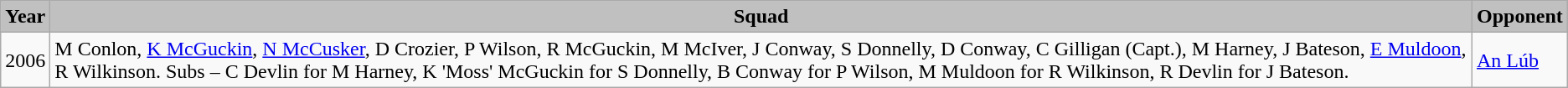<table class="wikitable">
<tr>
<th style="background:silver;">Year</th>
<th style="background:silver;">Squad</th>
<th style="background:silver;">Opponent</th>
</tr>
<tr>
<td>2006</td>
<td>M Conlon, <a href='#'>K McGuckin</a>, <a href='#'>N McCusker</a>, D Crozier, P Wilson, R McGuckin, M McIver, J Conway, S Donnelly, D Conway, C Gilligan (Capt.), M Harney, J Bateson, <a href='#'>E Muldoon</a>, R Wilkinson. Subs – C Devlin for M Harney, K 'Moss' McGuckin for S Donnelly, B Conway for P Wilson, M Muldoon for R Wilkinson, R Devlin for J Bateson.</td>
<td><a href='#'>An Lúb</a></td>
</tr>
</table>
